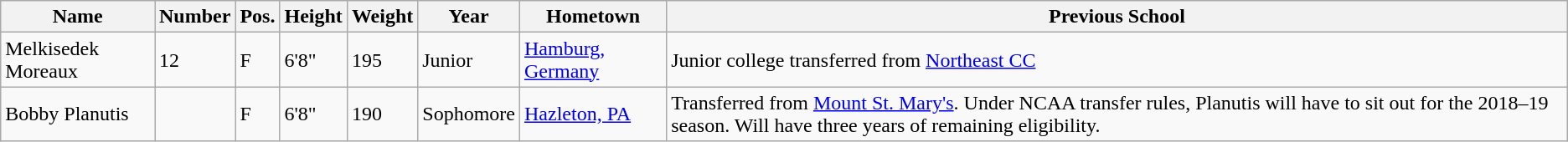<table class="wikitable sortable" border="1"8>
<tr>
<th>Name</th>
<th>Number</th>
<th>Pos.</th>
<th>Height</th>
<th>Weight</th>
<th>Year</th>
<th>Hometown</th>
<th class="unsortable">Previous School</th>
</tr>
<tr>
<td>Melkisedek Moreaux</td>
<td>12</td>
<td>F</td>
<td>6'8"</td>
<td>195</td>
<td>Junior</td>
<td><a href='#'>Hamburg, Germany</a></td>
<td>Junior college transferred from <a href='#'>Northeast CC</a></td>
</tr>
<tr>
<td>Bobby Planutis</td>
<td></td>
<td>F</td>
<td>6'8"</td>
<td>190</td>
<td>Sophomore</td>
<td><a href='#'>Hazleton, PA</a></td>
<td>Transferred from <a href='#'>Mount St. Mary's</a>. Under NCAA transfer rules, Planutis will have to sit out for the 2018–19 season. Will have three years of remaining eligibility.</td>
</tr>
</table>
